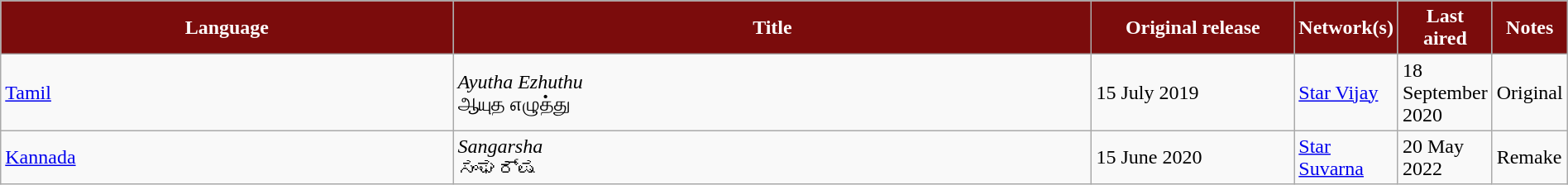<table class="wikitable" style="width: 100%; margin-right: 0;">
<tr style="color:white">
<th style="background:#7b0c0c; width:35%;">Language</th>
<th style="background:#7b0c0c; width:50%;">Title</th>
<th style="background:#7b0c0c; width:64%;">Original release</th>
<th style="background:#7b0c0c; width:12%;">Network(s)</th>
<th style="background:#7b0c0c; width:64%;">Last aired</th>
<th style="background:#7b0c0c; width:25%;">Notes</th>
</tr>
<tr>
<td><a href='#'>Tamil</a></td>
<td><em>Ayutha Ezhuthu</em> <br> ஆயுத எழுத்து</td>
<td>15 July 2019</td>
<td><a href='#'>Star Vijay</a></td>
<td>18 September 2020</td>
<td>Original</td>
</tr>
<tr>
<td><a href='#'>Kannada</a></td>
<td><em>Sangarsha</em> <br> ಸಂಘರ್ಷ</td>
<td>15 June 2020</td>
<td><a href='#'>Star Suvarna</a></td>
<td>20 May 2022</td>
<td>Remake</td>
</tr>
</table>
